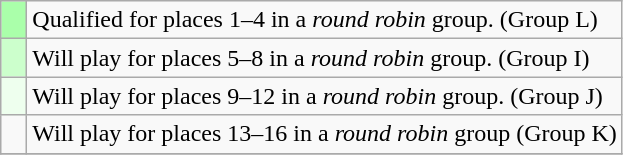<table class="wikitable">
<tr>
<td width=10px bgcolor=#aaffaa></td>
<td>Qualified for places 1–4 in a <em>round robin</em> group. (Group L)</td>
</tr>
<tr>
<td width=10px bgcolor=#ccffcc></td>
<td>Will play for places 5–8 in a <em>round robin</em> group. (Group I)</td>
</tr>
<tr>
<td width=10px bgcolor=#eeffee></td>
<td>Will play for places 9–12 in a <em>round robin</em> group. (Group J)</td>
</tr>
<tr>
<td width=10px></td>
<td>Will play for places 13–16 in a <em>round robin</em> group (Group K)</td>
</tr>
<tr>
</tr>
</table>
